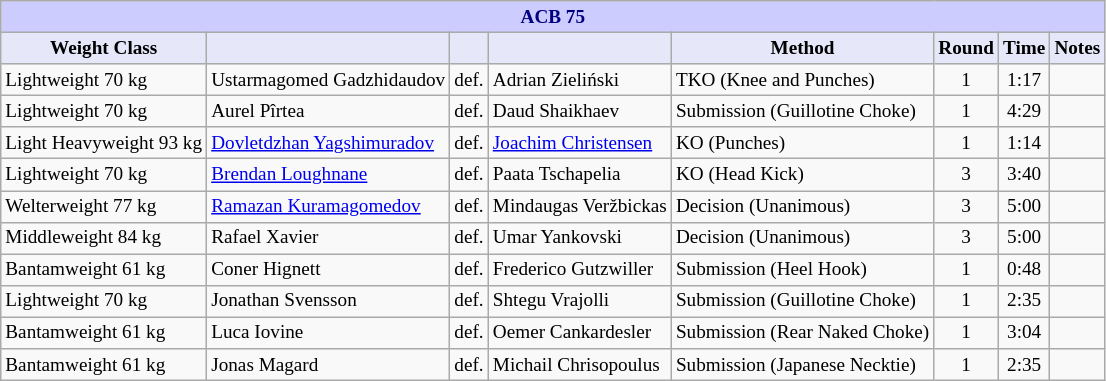<table class="wikitable" style="font-size: 80%;">
<tr>
<th colspan="8" style="background-color: #ccf; color: #000080; text-align: center;"><strong>ACB 75</strong></th>
</tr>
<tr>
<th colspan="1" style="background-color: #E6E8FA; color: #000000; text-align: center;">Weight Class</th>
<th colspan="1" style="background-color: #E6E8FA; color: #000000; text-align: center;"></th>
<th colspan="1" style="background-color: #E6E8FA; color: #000000; text-align: center;"></th>
<th colspan="1" style="background-color: #E6E8FA; color: #000000; text-align: center;"></th>
<th colspan="1" style="background-color: #E6E8FA; color: #000000; text-align: center;">Method</th>
<th colspan="1" style="background-color: #E6E8FA; color: #000000; text-align: center;">Round</th>
<th colspan="1" style="background-color: #E6E8FA; color: #000000; text-align: center;">Time</th>
<th colspan="1" style="background-color: #E6E8FA; color: #000000; text-align: center;">Notes</th>
</tr>
<tr>
<td>Lightweight 70 kg</td>
<td> Ustarmagomed Gadzhidaudov</td>
<td>def.</td>
<td> Adrian Zieliński</td>
<td>TKO (Knee and Punches)</td>
<td align=center>1</td>
<td align=center>1:17</td>
<td></td>
</tr>
<tr>
<td>Lightweight 70 kg</td>
<td> Aurel Pîrtea</td>
<td>def.</td>
<td> Daud Shaikhaev</td>
<td>Submission (Guillotine Choke)</td>
<td align=center>1</td>
<td align=center>4:29</td>
<td></td>
</tr>
<tr>
<td>Light Heavyweight 93 kg</td>
<td> <a href='#'>Dovletdzhan Yagshimuradov</a></td>
<td>def.</td>
<td> <a href='#'>Joachim Christensen</a></td>
<td>KO (Punches)</td>
<td align=center>1</td>
<td align=center>1:14</td>
<td></td>
</tr>
<tr>
<td>Lightweight 70 kg</td>
<td> <a href='#'>Brendan Loughnane</a></td>
<td>def.</td>
<td> Paata Tschapelia</td>
<td>KO (Head Kick)</td>
<td align=center>3</td>
<td align=center>3:40</td>
<td></td>
</tr>
<tr>
<td>Welterweight 77 kg</td>
<td> <a href='#'>Ramazan Kuramagomedov</a></td>
<td>def.</td>
<td> Mindaugas Veržbickas</td>
<td>Decision (Unanimous)</td>
<td align=center>3</td>
<td align=center>5:00</td>
<td></td>
</tr>
<tr>
<td>Middleweight 84 kg</td>
<td> Rafael Xavier</td>
<td>def.</td>
<td> Umar Yankovski</td>
<td>Decision (Unanimous)</td>
<td align=center>3</td>
<td align=center>5:00</td>
<td></td>
</tr>
<tr>
<td>Bantamweight 61 kg</td>
<td> Coner Hignett</td>
<td>def.</td>
<td> Frederico Gutzwiller</td>
<td>Submission (Heel Hook)</td>
<td align=center>1</td>
<td align=center>0:48</td>
<td></td>
</tr>
<tr>
<td>Lightweight 70 kg</td>
<td> Jonathan Svensson</td>
<td>def.</td>
<td> Shtegu Vrajolli</td>
<td>Submission (Guillotine Choke)</td>
<td align=center>1</td>
<td align=center>2:35</td>
<td></td>
</tr>
<tr>
<td>Bantamweight 61 kg</td>
<td> Luca Iovine</td>
<td>def.</td>
<td> Oemer Cankardesler</td>
<td>Submission (Rear Naked Choke)</td>
<td align=center>1</td>
<td align=center>3:04</td>
<td></td>
</tr>
<tr>
<td>Bantamweight 61 kg</td>
<td> Jonas Magard</td>
<td>def.</td>
<td> Michail Chrisopoulus</td>
<td>Submission (Japanese Necktie)</td>
<td align=center>1</td>
<td align=center>2:35</td>
<td></td>
</tr>
</table>
